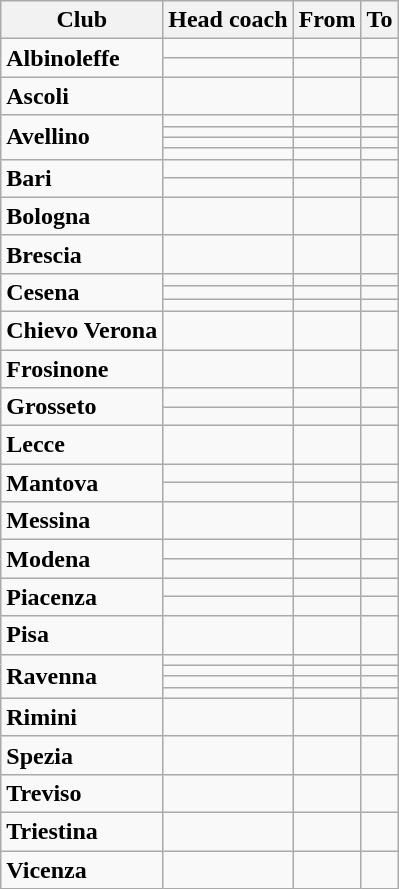<table class="wikitable">
<tr>
<th>Club</th>
<th>Head coach</th>
<th>From</th>
<th>To</th>
</tr>
<tr>
<td rowspan="2"><strong>Albinoleffe</strong></td>
<td></td>
<td></td>
<td></td>
</tr>
<tr>
<td></td>
<td></td>
</tr>
<tr>
<td><strong>Ascoli</strong></td>
<td></td>
<td></td>
<td></td>
</tr>
<tr>
<td rowspan="4"><strong>Avellino</strong></td>
<td></td>
<td></td>
<td></td>
</tr>
<tr>
<td></td>
<td></td>
<td></td>
</tr>
<tr>
<td></td>
<td></td>
<td></td>
</tr>
<tr>
<td></td>
<td></td>
<td></td>
</tr>
<tr>
<td rowspan="2"><strong>Bari</strong></td>
<td></td>
<td></td>
<td></td>
</tr>
<tr>
<td></td>
<td></td>
<td></td>
</tr>
<tr>
<td><strong>Bologna</strong></td>
<td></td>
<td></td>
<td></td>
</tr>
<tr>
<td><strong>Brescia</strong></td>
<td></td>
<td></td>
<td></td>
</tr>
<tr>
<td rowspan="3"><strong>Cesena</strong></td>
<td></td>
<td></td>
<td></td>
</tr>
<tr>
<td></td>
<td></td>
<td></td>
</tr>
<tr>
<td></td>
<td></td>
<td></td>
</tr>
<tr>
<td><strong>Chievo Verona</strong></td>
<td></td>
<td></td>
<td></td>
</tr>
<tr>
<td><strong>Frosinone</strong></td>
<td></td>
<td></td>
<td></td>
</tr>
<tr>
<td rowspan="2"><strong>Grosseto</strong></td>
<td></td>
<td></td>
<td></td>
</tr>
<tr>
<td></td>
<td></td>
<td></td>
</tr>
<tr>
<td><strong>Lecce</strong></td>
<td></td>
<td></td>
<td></td>
</tr>
<tr>
<td rowspan="2"><strong>Mantova</strong></td>
<td></td>
<td></td>
<td></td>
</tr>
<tr>
<td></td>
<td></td>
<td></td>
</tr>
<tr>
<td><strong>Messina</strong></td>
<td></td>
<td></td>
<td></td>
</tr>
<tr>
<td rowspan="2"><strong>Modena</strong></td>
<td></td>
<td></td>
<td></td>
</tr>
<tr>
<td></td>
<td></td>
<td></td>
</tr>
<tr>
<td rowspan="2"><strong>Piacenza</strong></td>
<td></td>
<td></td>
<td></td>
</tr>
<tr>
<td></td>
<td></td>
</tr>
<tr>
<td><strong>Pisa</strong></td>
<td></td>
<td></td>
<td></td>
</tr>
<tr>
<td rowspan="4"><strong>Ravenna</strong></td>
<td></td>
<td></td>
<td></td>
</tr>
<tr>
<td></td>
<td></td>
<td></td>
</tr>
<tr>
<td></td>
<td></td>
<td></td>
</tr>
<tr>
<td></td>
<td></td>
<td></td>
</tr>
<tr>
<td><strong>Rimini</strong></td>
<td></td>
<td></td>
<td></td>
</tr>
<tr>
<td><strong>Spezia</strong></td>
<td></td>
<td></td>
<td></td>
</tr>
<tr>
<td><strong>Treviso</strong></td>
<td></td>
<td></td>
<td></td>
</tr>
<tr>
<td><strong>Triestina</strong></td>
<td></td>
<td></td>
<td></td>
</tr>
<tr>
<td><strong>Vicenza</strong></td>
<td></td>
<td></td>
<td></td>
</tr>
</table>
